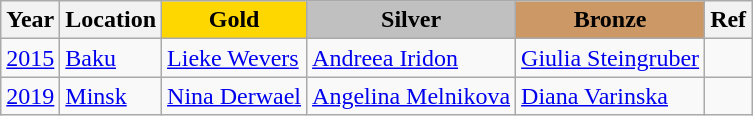<table class="wikitable">
<tr>
<th>Year</th>
<th>Location</th>
<th style="background-color:gold;">Gold</th>
<th style="background-color:silver;">Silver</th>
<th style="background-color:#cc9966;">Bronze</th>
<th>Ref</th>
</tr>
<tr>
<td><a href='#'>2015</a></td>
<td> <a href='#'>Baku</a></td>
<td> <a href='#'>Lieke Wevers</a></td>
<td> <a href='#'>Andreea Iridon</a></td>
<td> <a href='#'>Giulia Steingruber</a></td>
<td></td>
</tr>
<tr>
<td><a href='#'>2019</a></td>
<td> <a href='#'>Minsk</a></td>
<td> <a href='#'>Nina Derwael</a></td>
<td> <a href='#'>Angelina Melnikova</a></td>
<td> <a href='#'>Diana Varinska</a></td>
<td></td>
</tr>
</table>
